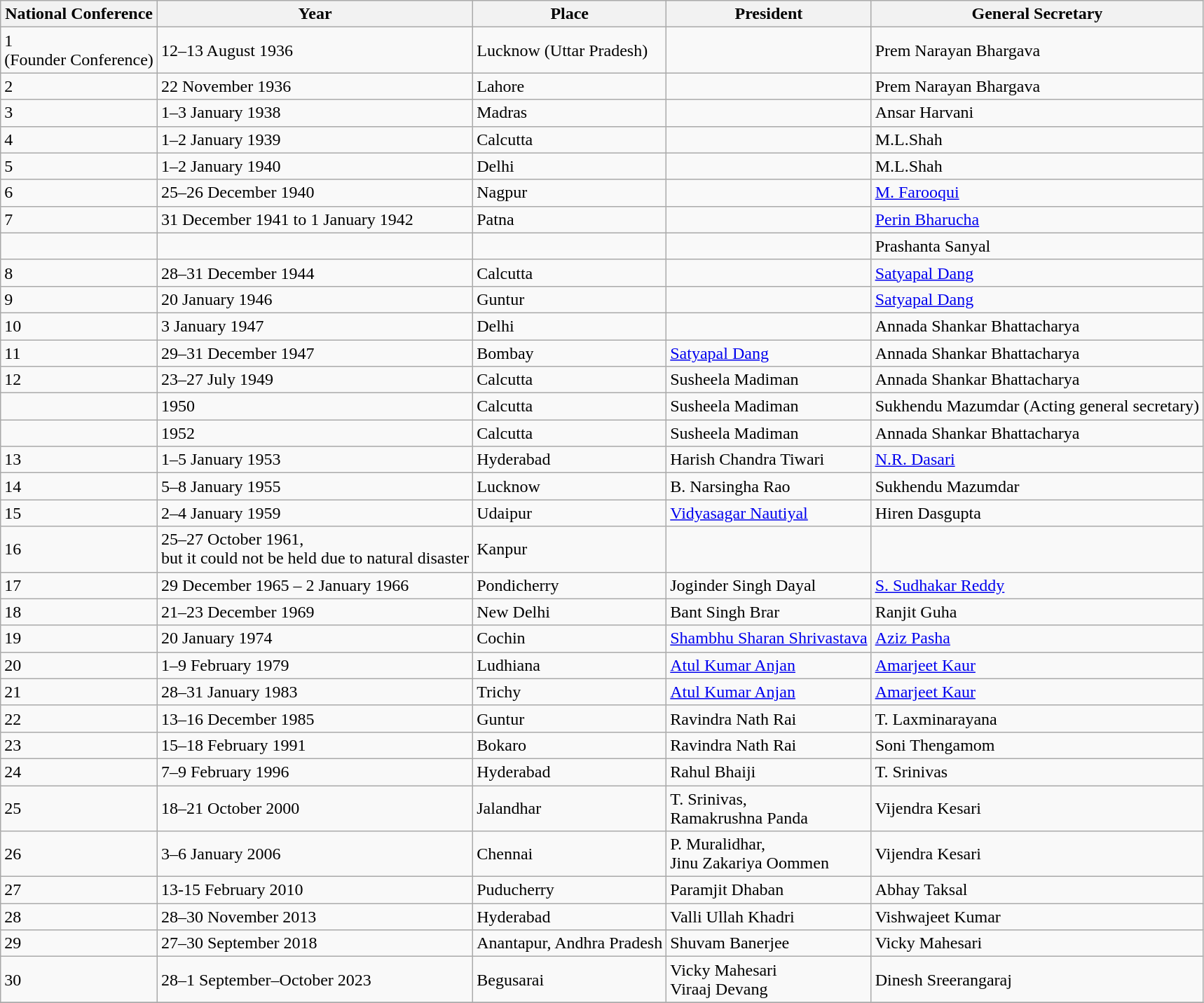<table class="wikitable">
<tr>
<th>National Conference</th>
<th>Year</th>
<th>Place</th>
<th>President</th>
<th>General Secretary</th>
</tr>
<tr>
<td>1<br>(Founder Conference)</td>
<td>12–13 August 1936</td>
<td>Lucknow (Uttar Pradesh)</td>
<td></td>
<td>Prem Narayan Bhargava</td>
</tr>
<tr>
<td>2</td>
<td>22 November 1936</td>
<td>Lahore</td>
<td></td>
<td>Prem Narayan Bhargava</td>
</tr>
<tr>
<td>3</td>
<td>1–3 January 1938</td>
<td>Madras</td>
<td></td>
<td>Ansar Harvani</td>
</tr>
<tr>
<td>4</td>
<td>1–2 January 1939</td>
<td>Calcutta</td>
<td></td>
<td>M.L.Shah</td>
</tr>
<tr>
<td>5</td>
<td>1–2 January 1940</td>
<td>Delhi</td>
<td></td>
<td>M.L.Shah</td>
</tr>
<tr>
<td>6</td>
<td>25–26 December 1940</td>
<td>Nagpur</td>
<td></td>
<td><a href='#'>M. Farooqui</a></td>
</tr>
<tr>
<td>7</td>
<td>31 December 1941 to 1 January 1942</td>
<td>Patna</td>
<td></td>
<td><a href='#'>Perin Bharucha</a></td>
</tr>
<tr>
<td></td>
<td></td>
<td></td>
<td></td>
<td>Prashanta Sanyal</td>
</tr>
<tr>
<td>8</td>
<td>28–31 December 1944</td>
<td>Calcutta</td>
<td></td>
<td><a href='#'>Satyapal Dang</a></td>
</tr>
<tr>
<td>9</td>
<td>20 January 1946</td>
<td>Guntur</td>
<td></td>
<td><a href='#'>Satyapal Dang</a></td>
</tr>
<tr>
<td>10</td>
<td>3 January 1947</td>
<td>Delhi</td>
<td></td>
<td>Annada Shankar Bhattacharya</td>
</tr>
<tr>
<td>11</td>
<td>29–31 December 1947</td>
<td>Bombay</td>
<td><a href='#'>Satyapal Dang</a></td>
<td>Annada Shankar Bhattacharya</td>
</tr>
<tr>
<td>12</td>
<td>23–27 July 1949</td>
<td>Calcutta</td>
<td>Susheela Madiman</td>
<td>Annada Shankar Bhattacharya</td>
</tr>
<tr>
<td></td>
<td>1950</td>
<td>Calcutta</td>
<td>Susheela Madiman</td>
<td>Sukhendu Mazumdar (Acting general secretary)</td>
</tr>
<tr>
<td></td>
<td>1952</td>
<td>Calcutta</td>
<td>Susheela Madiman</td>
<td>Annada Shankar Bhattacharya</td>
</tr>
<tr>
<td>13</td>
<td>1–5 January 1953</td>
<td>Hyderabad</td>
<td>Harish Chandra Tiwari</td>
<td><a href='#'>N.R. Dasari</a></td>
</tr>
<tr>
<td>14</td>
<td>5–8 January 1955</td>
<td>Lucknow</td>
<td>B. Narsingha Rao</td>
<td>Sukhendu Mazumdar</td>
</tr>
<tr>
<td>15</td>
<td>2–4 January 1959</td>
<td>Udaipur</td>
<td><a href='#'>Vidyasagar Nautiyal</a></td>
<td>Hiren Dasgupta</td>
</tr>
<tr>
<td>16</td>
<td>25–27 October 1961,<br> but it could not be held due to natural disaster</td>
<td>Kanpur</td>
<td></td>
<td></td>
</tr>
<tr>
<td>17</td>
<td>29 December 1965 – 2 January 1966</td>
<td>Pondicherry</td>
<td>Joginder Singh Dayal</td>
<td><a href='#'>S. Sudhakar Reddy</a></td>
</tr>
<tr>
<td>18</td>
<td>21–23 December 1969</td>
<td>New Delhi</td>
<td>Bant Singh Brar</td>
<td>Ranjit Guha</td>
</tr>
<tr>
<td>19</td>
<td>20 January 1974</td>
<td>Cochin</td>
<td><a href='#'>Shambhu Sharan Shrivastava</a></td>
<td><a href='#'>Aziz Pasha</a></td>
</tr>
<tr>
<td>20</td>
<td>1–9 February 1979</td>
<td>Ludhiana</td>
<td><a href='#'>Atul Kumar Anjan</a></td>
<td><a href='#'>Amarjeet Kaur</a></td>
</tr>
<tr>
<td>21</td>
<td>28–31 January 1983</td>
<td>Trichy</td>
<td><a href='#'>Atul Kumar Anjan</a></td>
<td><a href='#'>Amarjeet Kaur</a></td>
</tr>
<tr>
<td>22</td>
<td>13–16 December 1985</td>
<td>Guntur</td>
<td>Ravindra Nath Rai</td>
<td>T. Laxminarayana</td>
</tr>
<tr>
<td>23</td>
<td>15–18 February 1991</td>
<td>Bokaro</td>
<td>Ravindra Nath Rai</td>
<td>Soni Thengamom</td>
</tr>
<tr>
<td>24</td>
<td>7–9 February 1996</td>
<td>Hyderabad</td>
<td>Rahul Bhaiji</td>
<td>T. Srinivas</td>
</tr>
<tr>
<td>25</td>
<td>18–21 October 2000</td>
<td>Jalandhar</td>
<td>T. Srinivas,<br>Ramakrushna Panda</td>
<td>Vijendra Kesari</td>
</tr>
<tr>
<td>26</td>
<td>3–6 January 2006</td>
<td>Chennai</td>
<td>P. Muralidhar,<br>Jinu Zakariya Oommen</td>
<td>Vijendra Kesari</td>
</tr>
<tr>
<td>27</td>
<td>13-15 February 2010</td>
<td>Puducherry</td>
<td>Paramjit Dhaban</td>
<td>Abhay Taksal</td>
</tr>
<tr>
<td>28</td>
<td>28–30 November 2013</td>
<td>Hyderabad</td>
<td>Valli Ullah Khadri</td>
<td>Vishwajeet Kumar</td>
</tr>
<tr>
<td>29</td>
<td>27–30 September 2018</td>
<td>Anantapur, Andhra Pradesh</td>
<td>Shuvam Banerjee</td>
<td>Vicky Mahesari</td>
</tr>
<tr>
<td>30</td>
<td>28–1 September–October 2023</td>
<td>Begusarai</td>
<td>Vicky Mahesari<br>Viraaj Devang</td>
<td>Dinesh Sreerangaraj</td>
</tr>
<tr>
</tr>
</table>
